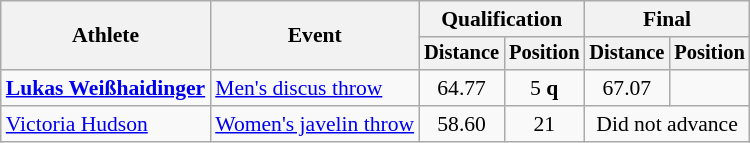<table class=wikitable style="font-size:90%">
<tr>
<th rowspan="2">Athlete</th>
<th rowspan="2">Event</th>
<th colspan="2">Qualification</th>
<th colspan="2">Final</th>
</tr>
<tr style="font-size:95%">
<th>Distance</th>
<th>Position</th>
<th>Distance</th>
<th>Position</th>
</tr>
<tr align=center>
<td align=left><strong><a href='#'>Lukas Weißhaidinger</a></strong></td>
<td align=left><a href='#'>Men's discus throw</a></td>
<td>64.77</td>
<td>5 <strong>q</strong></td>
<td>67.07</td>
<td></td>
</tr>
<tr align=center>
<td align=left><a href='#'>Victoria Hudson</a></td>
<td align=left><a href='#'>Women's javelin throw</a></td>
<td>58.60</td>
<td>21</td>
<td colspan="2">Did not advance</td>
</tr>
</table>
